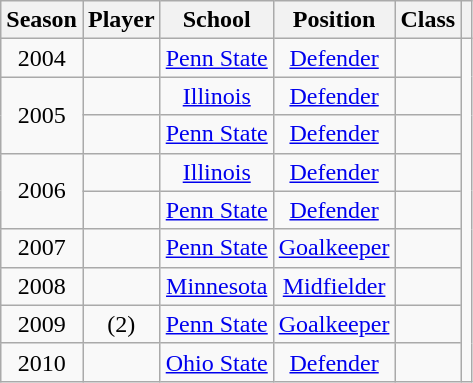<table class="wikitable sortable" style="text-align: center;">
<tr>
<th>Season</th>
<th>Player</th>
<th>School</th>
<th>Position</th>
<th>Class</th>
<th class="unsortable"></th>
</tr>
<tr>
<td>2004</td>
<td></td>
<td><a href='#'>Penn State</a></td>
<td><a href='#'>Defender</a></td>
<td></td>
<td rowspan=9></td>
</tr>
<tr>
<td rowspan=2>2005</td>
<td></td>
<td><a href='#'>Illinois</a></td>
<td><a href='#'>Defender</a></td>
<td></td>
</tr>
<tr>
<td></td>
<td><a href='#'>Penn State</a></td>
<td><a href='#'>Defender</a></td>
<td></td>
</tr>
<tr>
<td rowspan=2>2006</td>
<td></td>
<td><a href='#'>Illinois</a></td>
<td><a href='#'>Defender</a></td>
<td></td>
</tr>
<tr>
<td></td>
<td><a href='#'>Penn State</a></td>
<td><a href='#'>Defender</a></td>
<td></td>
</tr>
<tr>
<td>2007</td>
<td></td>
<td><a href='#'>Penn State</a></td>
<td><a href='#'>Goalkeeper</a></td>
<td></td>
</tr>
<tr>
<td>2008</td>
<td></td>
<td><a href='#'>Minnesota</a></td>
<td><a href='#'>Midfielder</a></td>
<td></td>
</tr>
<tr>
<td>2009</td>
<td> (2)</td>
<td><a href='#'>Penn State</a></td>
<td><a href='#'>Goalkeeper</a></td>
<td></td>
</tr>
<tr>
<td>2010</td>
<td></td>
<td><a href='#'>Ohio State</a></td>
<td><a href='#'>Defender</a></td>
<td></td>
</tr>
</table>
